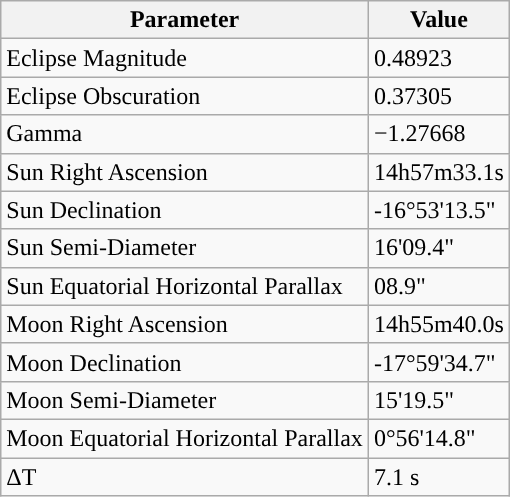<table class="wikitable">
<tr>
<th>Parameter</th>
<th>Value</th>
</tr>
<tr>
<td>Eclipse Magnitude</td>
<td>0.48923</td>
</tr>
<tr>
<td>Eclipse Obscuration</td>
<td>0.37305</td>
</tr>
<tr>
<td>Gamma</td>
<td>−1.27668</td>
</tr>
<tr>
<td>Sun Right Ascension</td>
<td>14h57m33.1s</td>
</tr>
<tr>
<td>Sun Declination</td>
<td>-16°53'13.5"</td>
</tr>
<tr>
<td>Sun Semi-Diameter</td>
<td>16'09.4"</td>
</tr>
<tr>
<td>Sun Equatorial Horizontal Parallax</td>
<td>08.9"</td>
</tr>
<tr>
<td>Moon Right Ascension</td>
<td>14h55m40.0s</td>
</tr>
<tr>
<td>Moon Declination</td>
<td>-17°59'34.7"</td>
</tr>
<tr>
<td>Moon Semi-Diameter</td>
<td>15'19.5"</td>
</tr>
<tr>
<td>Moon Equatorial Horizontal Parallax</td>
<td>0°56'14.8"</td>
</tr>
<tr>
<td>ΔT</td>
<td>7.1 s</td>
</tr>
</table>
